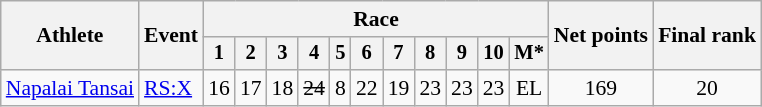<table class="wikitable" style="font-size:90%">
<tr>
<th rowspan=2>Athlete</th>
<th rowspan=2>Event</th>
<th colspan=11>Race</th>
<th rowspan=2>Net points</th>
<th rowspan=2>Final rank</th>
</tr>
<tr style="font-size:95%">
<th>1</th>
<th>2</th>
<th>3</th>
<th>4</th>
<th>5</th>
<th>6</th>
<th>7</th>
<th>8</th>
<th>9</th>
<th>10</th>
<th>M*</th>
</tr>
<tr align=center>
<td align=left><a href='#'>Napalai Tansai</a></td>
<td align=left><a href='#'>RS:X</a></td>
<td>16</td>
<td>17</td>
<td>18</td>
<td><s>24</s></td>
<td>8</td>
<td>22</td>
<td>19</td>
<td>23</td>
<td>23</td>
<td>23</td>
<td>EL</td>
<td>169</td>
<td>20</td>
</tr>
</table>
